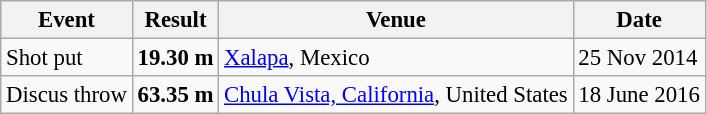<table class="wikitable" style="border-collapse: collapse; font-size: 95%;">
<tr>
<th>Event</th>
<th>Result</th>
<th>Venue</th>
<th>Date</th>
</tr>
<tr>
<td>Shot put</td>
<td><strong>19.30  m</strong></td>
<td><a href='#'>Xalapa</a>, Mexico</td>
<td>25 Nov 2014</td>
</tr>
<tr>
<td>Discus throw</td>
<td><strong>63.35 m</strong></td>
<td><a href='#'>Chula Vista, California</a>, United States</td>
<td>18 June 2016</td>
</tr>
</table>
